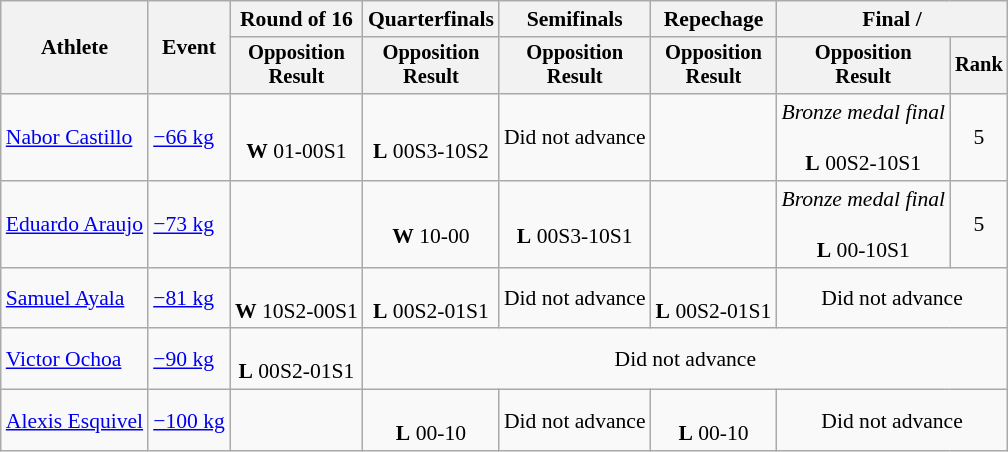<table class="wikitable" style="font-size:90%">
<tr>
<th rowspan=2>Athlete</th>
<th rowspan=2>Event</th>
<th>Round of 16</th>
<th>Quarterfinals</th>
<th>Semifinals</th>
<th>Repechage</th>
<th colspan=2>Final / </th>
</tr>
<tr style="font-size:95%">
<th>Opposition<br>Result</th>
<th>Opposition<br>Result</th>
<th>Opposition<br>Result</th>
<th>Opposition<br>Result</th>
<th>Opposition<br>Result</th>
<th>Rank</th>
</tr>
<tr align=center>
<td align=left><a href='#'>Nabor Castillo</a></td>
<td align=left><a href='#'>−66 kg</a></td>
<td><br><strong>W</strong> 01-00S1</td>
<td><br><strong>L</strong> 00S3-10S2</td>
<td>Did not advance</td>
<td></td>
<td><em>Bronze medal final</em><br><br><strong>L</strong> 00S2-10S1</td>
<td>5</td>
</tr>
<tr align=center>
<td align=left><a href='#'>Eduardo Araujo</a></td>
<td align=left><a href='#'>−73 kg</a></td>
<td></td>
<td><br><strong>W</strong> 10-00</td>
<td><br><strong>L</strong> 00S3-10S1</td>
<td></td>
<td><em>Bronze medal final</em><br><br><strong>L</strong> 00-10S1</td>
<td>5</td>
</tr>
<tr align=center>
<td align=left><a href='#'>Samuel Ayala</a></td>
<td align=left><a href='#'>−81 kg</a></td>
<td><br><strong>W</strong> 10S2-00S1</td>
<td><br><strong>L</strong> 00S2-01S1</td>
<td>Did not advance</td>
<td><br><strong>L</strong> 00S2-01S1</td>
<td colspan=2>Did not advance</td>
</tr>
<tr align=center>
<td align=left><a href='#'>Victor Ochoa</a></td>
<td align=left><a href='#'>−90 kg</a></td>
<td><br><strong>L</strong> 00S2-01S1</td>
<td colspan=5>Did not advance</td>
</tr>
<tr align=center>
<td align=left><a href='#'>Alexis Esquivel</a></td>
<td align=left><a href='#'>−100 kg</a></td>
<td></td>
<td><br><strong>L</strong> 00-10</td>
<td>Did not advance</td>
<td><br><strong>L</strong> 00-10</td>
<td colspan=2>Did not advance</td>
</tr>
</table>
